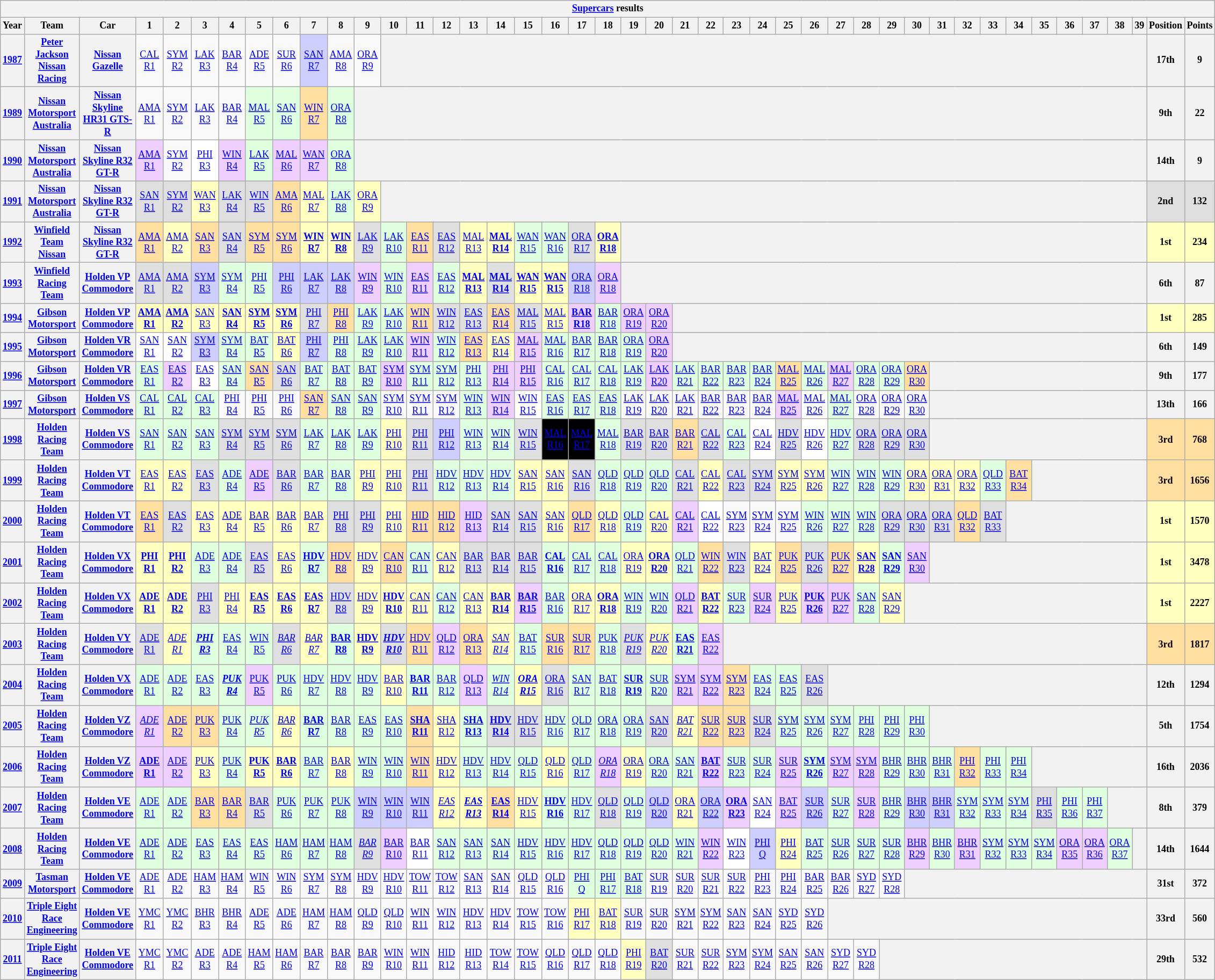<table class="wikitable" style="text-align:center; font-size:75%">
<tr>
<th colspan=45><a href='#'>Supercars</a> results</th>
</tr>
<tr>
<th>Year</th>
<th>Team</th>
<th>Car</th>
<th>1</th>
<th>2</th>
<th>3</th>
<th>4</th>
<th>5</th>
<th>6</th>
<th>7</th>
<th>8</th>
<th>9</th>
<th>10</th>
<th>11</th>
<th>12</th>
<th>13</th>
<th>14</th>
<th>15</th>
<th>16</th>
<th>17</th>
<th>18</th>
<th>19</th>
<th>20</th>
<th>21</th>
<th>22</th>
<th>23</th>
<th>24</th>
<th>25</th>
<th>26</th>
<th>27</th>
<th>28</th>
<th>29</th>
<th>30</th>
<th>31</th>
<th>32</th>
<th>33</th>
<th>34</th>
<th>35</th>
<th>36</th>
<th>37</th>
<th>38</th>
<th>39</th>
<th>Position</th>
<th>Points</th>
</tr>
<tr>
<th><a href='#'>1987</a></th>
<th><a href='#'>Peter Jackson Nissan Racing</a></th>
<th><a href='#'>Nissan Gazelle</a></th>
<td><a href='#'>CAL<br>R1</a></td>
<td><a href='#'>SYM<br>R2</a></td>
<td><a href='#'>LAK<br>R3</a></td>
<td><a href='#'>BAR<br>R4</a></td>
<td><a href='#'>ADE<br>R5</a></td>
<td><a href='#'>SUR<br>R6</a></td>
<td style="background: #cfcfff"><a href='#'>SAN<br>R7</a><br></td>
<td><a href='#'>AMA<br>R8</a></td>
<td><a href='#'>ORA<br>R9</a></td>
<th colspan=30></th>
<th>17th</th>
<th>9</th>
</tr>
<tr>
<th><a href='#'>1989</a></th>
<th><a href='#'>Nissan Motorsport Australia</a></th>
<th><a href='#'>Nissan Skyline HR31 GTS-R</a></th>
<td><a href='#'>AMA<br>R1</a></td>
<td><a href='#'>SYM<br>R2</a></td>
<td><a href='#'>LAK<br>R3</a></td>
<td><a href='#'>BAR<br>R4</a></td>
<td style="background: #dfffdf"><a href='#'>MAL<br>R5</a><br></td>
<td style="background: #dfffdf"><a href='#'>SAN<br>R6</a><br></td>
<td style="background: #ffdf9f"><a href='#'>WIN<br>R7</a><br></td>
<td style="background: #dfffdf"><a href='#'>ORA<br>R8</a><br></td>
<th colspan=31></th>
<th>9th</th>
<th>22</th>
</tr>
<tr>
<th><a href='#'>1990</a></th>
<th><a href='#'>Nissan Motorsport Australia</a></th>
<th><a href='#'>Nissan Skyline R32 GT-R</a></th>
<td style="background: #efcfff"><a href='#'>AMA<br>R1</a><br></td>
<td style="background: #"><a href='#'>SYM<br>R2</a></td>
<td style="background: #ffffff"><a href='#'>PHI<br>R3</a><br></td>
<td style="background: #efcfff"><a href='#'>WIN<br>R4</a><br></td>
<td style="background: #dfffdf"><a href='#'>LAK<br>R5</a><br></td>
<td style="background: #efcfff"><a href='#'>MAL<br>R6</a><br></td>
<td style="background: #efcfff"><a href='#'>WAN<br>R7</a><br></td>
<td style="background: #dfffdf"><a href='#'>ORA<br>R8</a><br></td>
<th colspan=31></th>
<th>14th</th>
<th>9</th>
</tr>
<tr>
<th><a href='#'>1991</a></th>
<th><a href='#'>Nissan Motorsport Australia</a></th>
<th><a href='#'>Nissan Skyline R32 GT-R</a></th>
<td style="background: #dfdfdf"><a href='#'>SAN<br>R1</a><br></td>
<td style="background: #dfdfdf"><a href='#'>SYM<br>R2</a><br></td>
<td style="background: #ffffbf"><a href='#'>WAN<br>R3</a><br></td>
<td style="background: #dfdfdf"><a href='#'>LAK<br>R4</a><br></td>
<td style="background: #dfdfdf"><a href='#'>WIN<br>R5</a><br></td>
<td style="background: #ffdf9f"><a href='#'>AMA<br>R6</a><br></td>
<td style="background: #ffffbf"><a href='#'>MAL<br>R7</a><br></td>
<td style="background: #dfffdf"><a href='#'>LAK<br>R8</a><br></td>
<td style="background: #ffffbf"><a href='#'>ORA<br>R9</a><br></td>
<th colspan=30></th>
<th style="background:#dfdfdf;">2nd</th>
<th style="background:#dfdfdf;">132</th>
</tr>
<tr>
<th><a href='#'>1992</a></th>
<th><a href='#'>Winfield Team Nissan</a></th>
<th><a href='#'>Nissan Skyline R32 GT-R</a></th>
<td style="background: #ffdf9f"><a href='#'>AMA<br>R1</a><br></td>
<td style="background: #ffffbf"><a href='#'>AMA<br>R2</a><br></td>
<td style="background: #ffdf9f"><a href='#'>SAN<br>R3</a><br></td>
<td style="background: #dfdfdf"><a href='#'>SAN<br>R4</a><br></td>
<td style="background: #ffdf9f"><a href='#'>SYM<br>R5</a><br></td>
<td style="background: #ffdf9f"><a href='#'>SYM<br>R6</a><br></td>
<td style="background: #ffffbf"><strong><a href='#'>WIN<br>R7</a><br></strong></td>
<td style="background: #ffffbf"><strong><a href='#'>WIN<br>R8</a><br></strong></td>
<td style="background: #dfdfdf"><a href='#'>LAK<br>R9</a><br></td>
<td style="background: #dfffdf"><a href='#'>LAK<br>R10</a><br></td>
<td style="background: #ffdf9f"><a href='#'>EAS<br>R11</a><br></td>
<td style="background: #dfdfdf"><a href='#'>EAS<br>R12</a><br></td>
<td style="background: #ffffbf"><a href='#'>MAL<br>R13</a><br></td>
<td style="background: #ffffbf"><strong><a href='#'>MAL<br>R14</a><br></strong></td>
<td style="background: #dfffdf"><a href='#'>WAN<br>R15</a><br></td>
<td style="background: #dfffdf"><a href='#'>WAN<br>R16</a><br></td>
<td style="background: #dfdfdf"><a href='#'>ORA<br>R17</a><br></td>
<td style="background: #ffffbf"><strong><a href='#'>ORA<br>R18</a><br></strong></td>
<th colspan=21></th>
<th style="background:#ffffbf;">1st</th>
<th style="background:#ffffbf;">234</th>
</tr>
<tr>
<th><a href='#'>1993</a></th>
<th><a href='#'>Winfield Racing Team</a></th>
<th><a href='#'>Holden VP Commodore</a></th>
<td style="background: #dfdfdf"><a href='#'>AMA<br>R1</a><br></td>
<td style="background: #dfdfdf"><a href='#'>AMA<br>R2</a><br></td>
<td style="background: #cfcfff"><a href='#'>SYM<br>R3</a><br></td>
<td style="background: #dfffdf"><a href='#'>SYM<br>R4</a><br></td>
<td style="background: #dfffdf"><a href='#'>PHI<br>R5</a><br></td>
<td style="background: #cfcfff"><a href='#'>PHI<br>R6</a><br></td>
<td style="background: #cfcfff"><a href='#'>LAK<br>R7</a><br></td>
<td style="background: #cfcfff"><a href='#'>LAK<br>R8</a><br></td>
<td style="background: #efcfff"><a href='#'>WIN<br>R9</a><br></td>
<td style="background: #dfffdf"><a href='#'>WIN<br>R10</a><br></td>
<td style="background: #efcfff"><a href='#'>EAS<br>R11</a><br></td>
<td style="background: #dfffdf"><a href='#'>EAS<br>R12</a><br></td>
<td style="background: #ffffbf"><strong><a href='#'>MAL<br>R13</a><br></strong></td>
<td style="background: #dfdfdf"><strong><a href='#'>MAL<br>R14</a><br></strong></td>
<td style="background: #ffffbf"><strong><a href='#'>WAN<br>R15</a><br></strong></td>
<td style="background: #ffffbf"><strong><a href='#'>WAN<br>R15</a><br></strong></td>
<td style="background: #cfcfff"><a href='#'>ORA<br>R18</a><br></td>
<td style="background: #efcfff"><a href='#'>ORA<br>R18</a><br></td>
<th colspan=21></th>
<th>6th</th>
<th>87</th>
</tr>
<tr>
<th><a href='#'>1994</a></th>
<th><a href='#'>Gibson Motorsport</a></th>
<th><a href='#'>Holden VP Commodore</a></th>
<td style="background: #ffffbf"><strong><a href='#'>AMA<br>R1</a><br></strong></td>
<td style="background: #ffffbf"><strong><a href='#'>AMA<br>R2</a><br></strong></td>
<td style="background: #ffffbf"><a href='#'>SAN<br>R3</a><br></td>
<td style="background: #ffffbf"><strong><a href='#'>SAN<br>R4</a><br></strong></td>
<td style="background: #ffffbf"><strong><a href='#'>SYM<br>R5</a><br></strong></td>
<td style="background: #ffffbf"><strong><a href='#'>SYM<br>R6</a><br></strong></td>
<td style="background: #dfdfdf"><a href='#'>PHI<br>R7</a><br></td>
<td style="background: #ffdf9f"><a href='#'>PHI<br>R8</a><br></td>
<td style="background: #dfffdf"><a href='#'>LAK<br>R9</a><br></td>
<td style="background: #dfffdf"><a href='#'>LAK<br>R10</a><br></td>
<td style="background: #ffdf9f"><a href='#'>WIN<br>R11</a><br></td>
<td style="background: #dfdfdf"><a href='#'>WIN<br>R12</a><br></td>
<td style="background: #dfdfdf"><a href='#'>EAS<br>R13</a><br></td>
<td style="background: #ffdf9f"><a href='#'>EAS<br>R14</a><br></td>
<td style="background: #dfdfdf"><a href='#'>MAL<br>R15</a><br></td>
<td style="background: #ffffbf"><a href='#'>MAL<br>R15</a><br></td>
<td style="background: #efcfff"><strong><a href='#'>BAR<br>R18</a><br></strong></td>
<td style="background: #dfffdf"><a href='#'>BAR<br>R18</a><br></td>
<td style="background: #efcfff"><a href='#'>ORA<br>R19</a><br></td>
<td style="background: #efcfff"><a href='#'>ORA<br>R20</a><br></td>
<th colspan=19></th>
<th style="background:#ffffbf;">1st</th>
<th style="background:#ffffbf;">285</th>
</tr>
<tr>
<th><a href='#'>1995</a></th>
<th><a href='#'>Gibson Motorsport</a></th>
<th><a href='#'>Holden VR Commodore</a></th>
<td style="background:#ffffff;"><a href='#'>SAN<br>R1</a><br></td>
<td style="background:#ffffff;"><a href='#'>SAN<br>R2</a><br></td>
<td style="background:#cfcfff;"><a href='#'>SYM<br>R3</a><br></td>
<td style="background:#dfffdf;"><a href='#'>SYM<br>R4</a><br></td>
<td style="background:#dfffdf;"><a href='#'>BAT<br>R5</a><br></td>
<td style="background:#ffffbf;"><a href='#'>BAT<br>R6</a><br></td>
<td style="background:#cfcfff;"><a href='#'>PHI<br>R7</a><br></td>
<td style="background:#dfffdf;"><a href='#'>PHI<br>R8</a><br></td>
<td style="background:#dfffdf;"><a href='#'>LAK<br>R9</a><br></td>
<td style="background:#dfffdf;"><a href='#'>LAK<br>R10</a><br></td>
<td style="background:#efcfff;"><a href='#'>WIN<br>R11</a><br></td>
<td style="background:#dfffdf;"><a href='#'>WIN<br>R12</a><br></td>
<td style="background:#ffdf9f;"><a href='#'>EAS<br>R13</a><br></td>
<td style="background:#ffffbf;"><a href='#'>EAS<br>R14</a><br></td>
<td style="background:#efcfff;"><a href='#'>MAL<br>R15</a><br></td>
<td style="background:#dfffdf;"><a href='#'>MAL<br>R16</a><br></td>
<td style="background:#dfffdf;"><a href='#'>BAR<br>R17</a><br></td>
<td style="background:#dfffdf;"><a href='#'>BAR<br>R18</a><br></td>
<td style="background:#dfffdf;"><a href='#'>ORA<br>R19</a><br></td>
<td style="background:#efcfff;"><a href='#'>ORA<br>R20</a><br></td>
<th colspan=19></th>
<th>6th</th>
<th>149</th>
</tr>
<tr>
<th><a href='#'>1996</a></th>
<th><a href='#'>Gibson Motorsport</a></th>
<th><a href='#'>Holden VR Commodore</a></th>
<td style="background:#dfffdf;"><a href='#'>EAS<br>R1</a><br></td>
<td style="background:#efcfff;"><a href='#'>EAS<br>R2</a><br></td>
<td style="background:#ffffff;"><a href='#'>EAS<br>R3</a><br></td>
<td style="background:#dfffdf;"><a href='#'>SAN<br>R4</a><br></td>
<td style="background:#ffdf9f;"><a href='#'>SAN<br>R5</a><br></td>
<td style="background:#dfdfdf;"><a href='#'>SAN<br>R6</a><br></td>
<td style="background:#dfffdf;"><a href='#'>BAT<br>R7</a><br></td>
<td style="background:#dfffdf;"><a href='#'>BAT<br>R8</a><br></td>
<td style="background:#dfffdf;"><a href='#'>BAT<br>R9</a><br></td>
<td style="background:#efcfff;"><a href='#'>SYM<br>R10</a><br></td>
<td style="background:#dfffdf;"><a href='#'>SYM<br>R11</a><br></td>
<td style="background:#dfffdf;"><a href='#'>SYM<br>R12</a><br></td>
<td style="background:#dfffdf;"><a href='#'>PHI<br>R13</a><br></td>
<td style="background:#efcfff;"><a href='#'>PHI<br>R14</a><br></td>
<td style="background:#efcfff;"><a href='#'>PHI<br>R15</a><br></td>
<td style="background:#dfffdf;"><a href='#'>CAL<br>R16</a><br></td>
<td style="background:#dfffdf;"><a href='#'>CAL<br>R17</a><br></td>
<td style="background:#dfffdf;"><a href='#'>CAL<br>R18</a><br></td>
<td style="background:#dfffdf;"><a href='#'>LAK<br>R19</a><br></td>
<td style="background:#efcfff;"><a href='#'>LAK<br>R20</a><br></td>
<td style="background:#dfffdf;"><a href='#'>LAK<br>R21</a><br></td>
<td style="background:#dfffdf;"><a href='#'>BAR<br>R22</a><br></td>
<td style="background:#dfffdf;"><a href='#'>BAR<br>R23</a><br></td>
<td style="background:#dfffdf;"><a href='#'>BAR<br>R24</a><br></td>
<td style="background:#ffdf9f;"><a href='#'>MAL<br>R25</a><br></td>
<td style="background:#dfffdf;"><a href='#'>MAL<br>R26</a><br></td>
<td style="background:#efcfff;"><a href='#'>MAL<br>R27</a><br></td>
<td style="background:#dfffdf;"><a href='#'>ORA<br>R28</a><br></td>
<td style="background:#dfffdf;"><a href='#'>ORA<br>R29</a><br></td>
<td style="background:#ffdf9f;"><a href='#'>ORA<br>R30</a><br></td>
<th colspan=9></th>
<th>9th</th>
<th>177</th>
</tr>
<tr>
<th><a href='#'>1997</a></th>
<th><a href='#'>Gibson Motorsport</a></th>
<th><a href='#'>Holden VS Commodore</a></th>
<td style="background:#dfffdf;"><a href='#'>CAL<br>R1</a><br></td>
<td style="background:#dfffdf;"><a href='#'>CAL<br>R2</a><br></td>
<td style="background:#dfffdf;"><a href='#'>CAL<br>R3</a><br></td>
<td><a href='#'>PHI<br>R4</a></td>
<td><a href='#'>PHI<br>R5</a></td>
<td><a href='#'>PHI<br>R6</a></td>
<td style="background:#ffdf9f;"><a href='#'>SAN<br>R7</a><br></td>
<td style="background:#dfffdf;"><a href='#'>SAN<br>R8</a><br></td>
<td style="background:#dfffdf;"><a href='#'>SAN<br>R9</a><br></td>
<td><a href='#'>SYM<br>R10</a></td>
<td><a href='#'>SYM<br>R11</a></td>
<td><a href='#'>SYM<br>R12</a></td>
<td style="background:#dfffdf;"><a href='#'>WIN<br>R13</a><br></td>
<td style="background:#efcfff;"><a href='#'>WIN<br>R14</a><br></td>
<td style="background:#ffffff;"><a href='#'>WIN<br>R15</a><br></td>
<td style="background:#dfffdf;"><a href='#'>EAS<br>R16</a><br></td>
<td style="background:#dfffdf;"><a href='#'>EAS<br>R17</a><br></td>
<td style="background:#dfffdf;"><a href='#'>EAS<br>R18</a><br></td>
<td><a href='#'>LAK<br>R19</a></td>
<td><a href='#'>LAK<br>R20</a></td>
<td><a href='#'>LAK<br>R21</a></td>
<td><a href='#'>BAR<br>R22</a></td>
<td><a href='#'>BAR<br>R23</a></td>
<td><a href='#'>BAR<br>R24</a></td>
<td style="background:#efcfff;"><a href='#'>MAL<br>R25</a><br></td>
<td style="background:#ffffff;"><a href='#'>MAL<br>R26</a><br></td>
<td style="background:#dfffdf;"><a href='#'>MAL<br>R27</a><br></td>
<td><a href='#'>ORA<br>R28</a></td>
<td><a href='#'>ORA<br>R29</a></td>
<td><a href='#'>ORA<br>R30</a></td>
<th colspan=9></th>
<th>13th</th>
<th>166</th>
</tr>
<tr>
<th><a href='#'>1998</a></th>
<th><a href='#'>Holden Racing Team</a></th>
<th><a href='#'>Holden VS Commodore</a></th>
<td style="background:#dfffdf;"><a href='#'>SAN<br>R1</a><br></td>
<td style="background:#dfffdf;"><a href='#'>SAN<br>R2</a><br></td>
<td style="background:#dfffdf;"><a href='#'>SAN<br>R3</a><br></td>
<td style="background:#dfdfdf;"><a href='#'>SYM<br>R4</a><br></td>
<td style="background:#dfdfdf;"><a href='#'>SYM<br>R5</a><br></td>
<td style="background:#dfdfdf;"><a href='#'>SYM<br>R6</a><br></td>
<td style="background:#dfffdf;"><a href='#'>LAK<br>R7</a><br></td>
<td style="background:#dfffdf;"><a href='#'>LAK<br>R8</a><br></td>
<td style="background:#dfffdf;"><a href='#'>LAK<br>R9</a><br></td>
<td style="background:#ffffbf;"><a href='#'>PHI<br>R10</a><br></td>
<td style="background:#dfdfdf;"><a href='#'>PHI<br>R11</a><br></td>
<td style="background:#cfcfff;"><a href='#'>PHI<br>R12</a><br></td>
<td style="background:#dfffdf;"><a href='#'>WIN<br>R13</a><br></td>
<td style="background:#dfffdf;"><a href='#'>WIN<br>R14</a><br></td>
<td style="background:#dfdfdf;"><a href='#'>WIN<br>R15</a><br></td>
<td style="background-color:#000000; color:white"><a href='#'>MAL<br>R16</a><br></td>
<td style="background-color:#000000; color:white"><a href='#'>MAL<br>R17</a><br></td>
<td style="background:#dfffdf;"><a href='#'>MAL<br>R18</a><br></td>
<td style="background:#dfdfdf;"><a href='#'>BAR<br>R19</a><br></td>
<td style="background:#dfdfdf;"><a href='#'>BAR<br>R20</a><br></td>
<td style="background:#ffdf9f;"><a href='#'>BAR<br>R21</a><br></td>
<td style="background:#dfdfdf;"><a href='#'>CAL<br>R22</a><br></td>
<td style="background:#dfffdf;"><a href='#'>CAL<br>R23</a><br></td>
<td style="background:#ffffff;"><a href='#'>CAL<br>R24</a><br></td>
<td style="background:#dfdfdf;"><a href='#'>HDV<br>R25</a><br></td>
<td style="background:#ffffff;"><a href='#'>HDV<br>R26</a><br></td>
<td style="background:#dfffdf;"><a href='#'>HDV<br>R27</a><br></td>
<td style="background:#dfdfdf;"><a href='#'>ORA<br>R28</a><br></td>
<td style="background:#dfdfdf;"><a href='#'>ORA<br>R29</a><br></td>
<td style="background:#dfdfdf;"><a href='#'>ORA<br>R30</a><br></td>
<th colspan=9></th>
<th style="background:#ffdf9f;">3rd</th>
<th style="background:#ffdf9f;">768</th>
</tr>
<tr>
<th><a href='#'>1999</a></th>
<th><a href='#'>Holden Racing Team</a></th>
<th><a href='#'>Holden VT Commodore</a></th>
<td style="background:#ffffbf;"><a href='#'>EAS<br>R1</a><br></td>
<td style="background:#ffffbf;"><a href='#'>EAS<br>R2</a><br></td>
<td style="background:#dfdfdf;"><a href='#'>EAS<br>R3</a><br></td>
<td style="background:#dfffdf;"><a href='#'>ADE<br>R4</a><br></td>
<td style="background:#efcfff;"><a href='#'>ADE<br>R5</a><br></td>
<td style="background:#dfdfdf;"><a href='#'>BAR<br>R6</a><br></td>
<td style="background:#dfffdf;"><a href='#'>BAR<br>R7</a><br></td>
<td style="background:#dfffdf;"><a href='#'>BAR<br>R8</a><br></td>
<td style="background:#ffffbf;"><a href='#'>PHI<br>R9</a><br></td>
<td style="background:#ffffbf;"><a href='#'>PHI<br>R10</a><br></td>
<td style="background:#dfdfdf;"><a href='#'>PHI<br>R11</a><br></td>
<td style="background:#dfffdf;"><a href='#'>HDV<br>R12</a><br></td>
<td style="background:#dfffdf;"><a href='#'>HDV<br>R13</a><br></td>
<td style="background:#dfffdf;"><a href='#'>HDV<br>R14</a><br></td>
<td style="background:#ffffbf;"><a href='#'>SAN<br>R15</a><br></td>
<td style="background:#ffffbf;"><a href='#'>SAN<br>R16</a><br></td>
<td style="background:#dfdfdf;"><a href='#'>SAN<br>R16</a><br></td>
<td style="background:#dfffdf;"><a href='#'>QLD<br>R18</a><br></td>
<td style="background:#dfffdf;"><a href='#'>QLD<br>R19</a><br></td>
<td style="background:#dfffdf;"><a href='#'>QLD<br>R20</a><br></td>
<td style="background:#dfdfdf;"><a href='#'>CAL<br>R21</a><br></td>
<td style="background:#ffffbf;"><a href='#'>CAL<br>R22</a><br></td>
<td style="background:#dfdfdf;"><a href='#'>CAL<br>R23</a><br></td>
<td style="background:#dfdfdf;"><a href='#'>SYM<br>R24</a><br></td>
<td style="background:#ffffbf;"><a href='#'>SYM<br>R25</a><br></td>
<td style="background:#ffffbf;"><a href='#'>SYM<br>R26</a><br></td>
<td style="background:#dfffdf;"><a href='#'>WIN<br>R27</a><br></td>
<td style="background:#dfffdf;"><a href='#'>WIN<br>R28</a><br></td>
<td style="background:#dfffdf;"><a href='#'>WIN<br>R29</a><br></td>
<td style="background:#ffffbf;"><a href='#'>ORA<br>R30</a><br></td>
<td style="background:#ffffbf;"><a href='#'>ORA<br>R31</a><br></td>
<td style="background:#ffffbf;"><a href='#'>ORA<br>R32</a><br></td>
<td style="background:#dfffdf;"><a href='#'>QLD<br>R33</a><br></td>
<td style="background:#ffdf9f;"><a href='#'>BAT<br>R34</a><br></td>
<th colspan=5></th>
<th style="background:#ffdf9f;">3rd</th>
<th style="background:#ffdf9f;">1656</th>
</tr>
<tr>
<th><a href='#'>2000</a></th>
<th><a href='#'>Holden Racing Team</a></th>
<th><a href='#'>Holden VT Commodore</a></th>
<td style="background:#ffdf9f;"><a href='#'>EAS <br> R1</a><br></td>
<td style="background:#dfdfdf;"><a href='#'>EAS <br> R2</a><br></td>
<td style="background:#ffffbf;"><a href='#'>EAS <br> R3</a><br></td>
<td style="background:#ffffbf;"><a href='#'>ADE <br> R4</a><br></td>
<td style="background:#ffffbf;"><a href='#'>BAR <br> R5</a><br></td>
<td style="background:#ffffbf;"><a href='#'>BAR <br> R6</a><br></td>
<td style="background:#ffffbf;"><a href='#'>BAR <br> R7</a><br></td>
<td style="background:#dfdfdf;"><a href='#'>PHI <br> R8</a><br></td>
<td style="background:#dfdfdf;"><a href='#'>PHI <br> R9</a><br></td>
<td style="background:#ffffbf;"><a href='#'>PHI <br> R10</a><br></td>
<td style="background:#ffdf9f;"><a href='#'>HID <br> R11</a><br></td>
<td style="background:#ffdf9f;"><a href='#'>HID <br> R12</a><br></td>
<td style="background:#efcfff;"><a href='#'>HID <br> R13</a><br></td>
<td style="background:#dfdfdf;"><a href='#'>SAN <br> R14</a><br></td>
<td style="background:#dfdfdf;"><a href='#'>SAN <br> R15</a><br></td>
<td style="background:#ffffbf;"><a href='#'>SAN <br> R16</a><br></td>
<td style="background:#ffdf9f;"><a href='#'>QLD <br> R17</a><br></td>
<td style="background:#ffffbf;"><a href='#'>QLD <br> R18</a><br></td>
<td style="background:#dfffdf;"><a href='#'>QLD <br> R19</a><br></td>
<td style="background:#ffffbf;"><a href='#'>CAL <br> R20</a><br></td>
<td style="background:#efcfff;"><a href='#'>CAL <br> R21</a><br></td>
<td style="background:#ffffff;"><a href='#'>CAL <br> R22</a><br></td>
<td style="background:#;"><a href='#'>SYM <br> R23</a><br></td>
<td style="background:#;"><a href='#'>SYM <br> R24</a><br></td>
<td style="background:#;"><a href='#'>SYM <br> R25</a><br></td>
<td style="background:#dfffdf;"><a href='#'>WIN <br> R26</a><br></td>
<td style="background:#dfffdf;"><a href='#'>WIN <br> R27</a><br></td>
<td style="background:#dfffdf;"><a href='#'>WIN <br> R28</a><br></td>
<td style="background:#dfdfdf;"><a href='#'>ORA <br> R29</a><br></td>
<td style="background:#dfdfdf;"><a href='#'>ORA <br> R30</a><br></td>
<td style="background:#dfdfdf;"><a href='#'>ORA <br> R31</a><br></td>
<td style="background:#ffdf9f;"><a href='#'>QLD <br> R32</a><br></td>
<td style="background:#dfdfdf;"><a href='#'>BAT <br> R33</a><br></td>
<th colspan=6></th>
<th style="background:#ffffbf;">1st</th>
<th style="background:#ffffbf;">1570</th>
</tr>
<tr>
<th><a href='#'>2001</a></th>
<th><a href='#'>Holden Racing Team</a></th>
<th><a href='#'>Holden VX Commodore</a></th>
<td style="background: #ffffbf"><strong><a href='#'>PHI<br>R1</a><br></strong></td>
<td style="background: #ffffbf"><strong><a href='#'>PHI<br>R2</a><br></strong></td>
<td style="background: #dfffdf"><a href='#'>ADE<br>R3</a><br></td>
<td style="background: #dfffdf"><a href='#'>ADE<br>R4</a><br></td>
<td style="background: #dfdfdf"><a href='#'>EAS<br>R5</a><br></td>
<td style="background: #ffffbf"><a href='#'>EAS<br>R6</a><br></td>
<td style="background: #dfffdf"><strong><a href='#'>HDV<br>R7</a><br></strong></td>
<td style="background: #ffdf9f"><a href='#'>HDV<br>R8</a><br></td>
<td style="background: #ffffbf"><a href='#'>HDV<br>R9</a><br></td>
<td style="background: #ffdf9f"><a href='#'>CAN<br>R10</a><br></td>
<td style="background: #dfffdf"><a href='#'>CAN<br>R11</a><br></td>
<td style="background: #ffffbf"><a href='#'>CAN<br>R12</a><br></td>
<td style="background: #dfdfdf"><a href='#'>BAR<br>R13</a><br></td>
<td style="background: #dfdfdf"><a href='#'>BAR<br>R14</a><br></td>
<td style="background: #dfdfdf"><a href='#'>BAR<br>R15</a><br></td>
<td style="background: #dfffdf"><strong><a href='#'>CAL<br>R16</a><br></strong></td>
<td style="background: #dfffdf"><a href='#'>CAL<br>R17</a><br></td>
<td style="background: #dfffdf"><a href='#'>CAL<br>R18</a><br></td>
<td style="background: #ffffbf"><a href='#'>ORA<br>R19</a><br></td>
<td style="background: #ffffbf"><strong><a href='#'>ORA<br>R20</a><br></strong></td>
<td style="background:#dfffdf;"><a href='#'>QLD<br>R21</a><br></td>
<td style="background: #ffdf9f"><a href='#'>WIN<br>R22</a><br></td>
<td style="background: #dfdfdf"><a href='#'>WIN<br>R23</a><br></td>
<td style="background:#ffffbf;"><a href='#'>BAT<br>R24</a><br></td>
<td style="background: #ffdf9f"><a href='#'>PUK<br>R25</a><br></td>
<td style="background: #dfdfdf"><a href='#'>PUK<br>R26</a><br></td>
<td style="background: #ffdf9f"><a href='#'>PUK<br>R27</a><br></td>
<td style="background: #ffffbf"><strong><a href='#'>SAN<br>R28</a><br></strong></td>
<td style="background: #dfffdf"><strong><a href='#'>SAN<br>R29</a><br></strong></td>
<td style="background: #efcfff"><a href='#'>SAN<br>R30</a><br></td>
<th colspan=9></th>
<th style="background:#ffffbf;">1st</th>
<th style="background:#ffffbf;">3478</th>
</tr>
<tr>
<th><a href='#'>2002</a></th>
<th><a href='#'>Holden Racing Team</a></th>
<th><a href='#'>Holden VX Commodore</a></th>
<td style="background:#ffffbf;"><strong><a href='#'>ADE<br>R1</a><br></strong></td>
<td style="background:#ffffbf;"><strong><a href='#'>ADE<br>R2</a><br></strong></td>
<td style="background:#dfdfdf;"><a href='#'>PHI<br>R3</a><br></td>
<td style="background:#ffffbf;"><a href='#'>PHI<br>R4</a><br></td>
<td style="background:#ffffbf;"><strong><a href='#'>EAS<br>R5</a><br></strong></td>
<td style="background:#ffffbf;"><strong><a href='#'>EAS<br>R6</a><br></strong></td>
<td style="background:#ffffbf;"><strong><a href='#'>EAS<br>R7</a><br></strong></td>
<td style="background:#dfdfdf;"><a href='#'>HDV<br>R8</a><br></td>
<td style="background:#ffffbf;"><a href='#'>HDV<br>R9</a><br></td>
<td style="background:#ffffbf;"><strong><a href='#'>HDV<br>R10</a><br></strong></td>
<td style="background:#ffffbf;"><a href='#'>CAN<br>R11</a><br></td>
<td style="background:#dfffdf;"><a href='#'>CAN<br>R12</a><br></td>
<td style="background:#ffffbf;"><a href='#'>CAN<br>R13</a><br></td>
<td style="background:#ffffbf;"><strong><a href='#'>BAR<br>R14</a><br></strong></td>
<td style="background:#efcfff;"><strong><a href='#'>BAR<br>R15</a><br></strong></td>
<td style="background:#dfffdf;"><a href='#'>BAR<br>R16</a><br></td>
<td style="background:#ffffbf;"><a href='#'>ORA<br>R17</a><br></td>
<td style="background:#ffffbf;"><strong><a href='#'>ORA<br>R18</a><br></strong></td>
<td style="background:#dfffdf;"><a href='#'>WIN<br>R19</a><br></td>
<td style="background:#dfffdf;"><a href='#'>WIN<br>R20</a><br></td>
<td style="background:#efcfff;"><a href='#'>QLD<br>R21</a><br></td>
<td style="background:#ffffbf;"><strong><a href='#'>BAT<br>R22</a><br></strong></td>
<td style="background:#dfffdf;"><a href='#'>SUR<br>R23</a><br></td>
<td style="background:#efcfff;"><a href='#'>SUR<br>R24</a><br></td>
<td style="background:#ffffbf;"><a href='#'>PUK<br>R25</a><br></td>
<td style="background:#efcfff;"><strong><a href='#'>PUK<br>R26</a><br></strong></td>
<td style="background:#efcfff;"><a href='#'>PUK<br>R27</a><br></td>
<td style="background:#dfffdf;"><a href='#'>SAN<br>R28</a><br></td>
<td style="background:#ffffbf;"><a href='#'>SAN<br>R29</a><br></td>
<th colspan=10></th>
<th style="background:#ffffbf;">1st</th>
<th style="background:#ffffbf;">2227</th>
</tr>
<tr>
<th><a href='#'>2003</a></th>
<th><a href='#'>Holden Racing Team</a></th>
<th><a href='#'>Holden VY Commodore</a></th>
<td style="background: #dfdfdf"><a href='#'>ADE<br>R1</a><br></td>
<td style="background: #ffffbf"><em><a href='#'>ADE<br>R1</a><br></em></td>
<td style="background: #dfffdf"><strong><em><a href='#'>PHI<br>R3</a><br></em></strong></td>
<td style="background: #dfffdf"><a href='#'>EAS<br>R4</a><br></td>
<td style="background: #dfffdf"><a href='#'>WIN<br>R5</a><br></td>
<td style="background: #dfdfdf"><em><a href='#'>BAR<br>R6</a><br></em></td>
<td style="background: #ffffbf"><em><a href='#'>BAR<br>R7</a><br></em></td>
<td style="background: #dfffdf"><strong><a href='#'>BAR<br>R8</a><br></strong></td>
<td style="background: #ffffbf"><strong><a href='#'>HDV<br>R9</a><br></strong></td>
<td style="background: #dfdfdf"><strong><em><a href='#'>HDV<br>R10</a><br></em></strong></td>
<td style="background: #ffdf9f"><a href='#'>HDV<br>R11</a><br></td>
<td style="background: #efcfff"><a href='#'>QLD<br>R12</a><br></td>
<td style="background: #ffdf9f"><a href='#'>ORA<br>R13</a><br></td>
<td style="background: #ffffbf"><em><a href='#'>SAN<br>R14</a><br></em></td>
<td style="background: #dfffdf"><a href='#'>BAT<br>R15</a><br></td>
<td style="background: #ffdf9f"><a href='#'>SUR<br>R16</a><br></td>
<td style="background: #ffdf9f"><a href='#'>SUR<br>R17</a><br></td>
<td style="background: #dfffdf"><a href='#'>PUK<br>R18</a><br></td>
<td style="background: #dfdfdf"><em><a href='#'>PUK<br>R19</a><br></em></td>
<td style="background: #ffffbf"><em><a href='#'>PUK<br>R20</a><br></em></td>
<td style="background: #dfffdf"><strong><a href='#'>EAS<br>R21</a><br></strong></td>
<td style="background: #efcfff"><a href='#'>EAS<br>R22</a><br></td>
<th colspan=17></th>
<th style="background:#ffdf9f;">3rd</th>
<th style="background:#ffdf9f;">1817</th>
</tr>
<tr>
<th><a href='#'>2004</a></th>
<th><a href='#'>Holden Racing Team</a></th>
<th><a href='#'>Holden VX Commodore</a></th>
<td style="background:#dfffdf;"><a href='#'>ADE<br>R1</a><br></td>
<td style="background:#dfffdf;"><a href='#'>ADE<br>R2</a><br></td>
<td style="background:#dfffdf;"><a href='#'>EAS<br>R3</a><br></td>
<td style="background:#dfffdf;"><strong><em><a href='#'>PUK<br>R4</a><br></em></strong></td>
<td style="background:#efcfff;"><a href='#'>PUK<br>R5</a><br></td>
<td style="background:#dfffdf;"><a href='#'>PUK<br>R6</a><br></td>
<td style="background:#dfffdf;"><a href='#'>HDV<br>R7</a><br></td>
<td style="background:#dfffdf;"><a href='#'>HDV<br>R8</a><br></td>
<td style="background:#dfffdf;"><a href='#'>HDV<br>R9</a><br></td>
<td style="background:#ffffbf;"><a href='#'>BAR<br>R10</a><br></td>
<td style="background:#dfffdf;"><strong><a href='#'>BAR<br>R11</a><br></strong></td>
<td style="background:#dfffdf;"><a href='#'>BAR<br>R12</a><br></td>
<td style="background:#efcfff;"><a href='#'>QLD<br>R13</a><br></td>
<td style="background:#dfffdf;"><em><a href='#'>WIN<br>R14</a><br></em></td>
<td style="background:#ffffbf;"><strong><em><a href='#'>ORA<br>R15</a><br></em></strong></td>
<td style="background:#dfdfdf;"><a href='#'>ORA<br>R16</a><br></td>
<td style="background:#dfffdf;"><a href='#'>SAN<br>R17</a><br></td>
<td style="background:#dfffdf;"><a href='#'>BAT<br>R18</a><br></td>
<td style="background:#dfffdf;"><strong><a href='#'>SUR<br>R19</a><br></strong></td>
<td style="background:#dfffdf;"><a href='#'>SUR<br>R20</a><br></td>
<td style="background:#efcfff;"><a href='#'>SYM<br>R21</a><br></td>
<td style="background:#efcfff;"><a href='#'>SYM<br>R22</a><br></td>
<td style="background:#ffdf9f;"><a href='#'>SYM<br>R23</a><br></td>
<td style="background:#dfffdf;"><a href='#'>EAS<br>R24</a><br></td>
<td style="background:#dfffdf;"><a href='#'>EAS<br>R25</a><br></td>
<td style="background:#dfdfdf;"><a href='#'>EAS<br>R26</a><br></td>
<th colspan=13></th>
<th>12th</th>
<th>1294</th>
</tr>
<tr>
<th><a href='#'>2005</a></th>
<th><a href='#'>Holden Racing Team</a></th>
<th><a href='#'>Holden VZ Commodore</a></th>
<td style="background:#efcfff;"><em><a href='#'>ADE<br>R1</a><br></em></td>
<td style="background:#ffdf9f;"><a href='#'>ADE<br>R2</a><br></td>
<td style="background:#ffdf9f;"><a href='#'>PUK<br>R3</a><br></td>
<td style="background:#dfffdf;"><a href='#'>PUK<br>R4</a><br></td>
<td style="background:#dfffdf;"><em><a href='#'>PUK<br>R5</a><br></em></td>
<td style="background:#ffffbf;"><em><a href='#'>BAR<br>R6</a><br></em></td>
<td style="background:#dfffdf;"><strong><a href='#'>BAR<br>R7</a><br></strong></td>
<td style="background:#dfffdf;"><a href='#'>BAR<br>R8</a><br></td>
<td style="background:#dfffdf;"><a href='#'>EAS<br>R9</a><br></td>
<td style="background:#dfffdf;"><a href='#'>EAS<br>R10</a><br></td>
<td style="background:#ffdf9f;"><strong><a href='#'>SHA<br>R11</a><br></strong></td>
<td style="background:#ffffbf;"><a href='#'>SHA<br>R12</a><br></td>
<td style="background:#dfffdf;"><strong><a href='#'>SHA<br>R13</a><br></strong></td>
<td style="background:#dfdfdf;"><strong><a href='#'>HDV<br>R14</a><br></strong></td>
<td style="background:#dfdfdf;"><a href='#'>HDV<br>R15</a><br></td>
<td style="background:#dfffdf;"><a href='#'>HDV<br>R16</a><br></td>
<td style="background:#dfffdf;"><a href='#'>QLD<br>R17</a><br></td>
<td style="background:#dfffdf;"><a href='#'>ORA<br>R18</a><br></td>
<td style="background:#dfffdf;"><a href='#'>ORA<br>R19</a><br></td>
<td style="background: #dfdfdf"><a href='#'>SAN<br>R20</a><br></td>
<td style="background: #ffffbf"><em><a href='#'>BAT<br>R21</a><br></em></td>
<td style="background:#ffdf9f;"><a href='#'>SUR<br>R22</a><br></td>
<td style="background:#ffdf9f;"><a href='#'>SUR<br>R23</a><br></td>
<td style="background:#dfdfdf;"><a href='#'>SUR<br>R24</a><br></td>
<td style="background:#dfffdf;"><a href='#'>SYM<br>R25</a><br></td>
<td style="background:#dfffdf;"><a href='#'>SYM<br>R26</a><br></td>
<td style="background:#dfffdf;"><a href='#'>SYM<br>R27</a><br></td>
<td style="background:#dfffdf;"><a href='#'>PHI<br>R28</a><br></td>
<td style="background:#dfffdf;"><a href='#'>PHI<br>R29</a><br></td>
<td style="background:#dfffdf;"><a href='#'>PHI<br>R30</a><br></td>
<th colspan=9></th>
<th>5th</th>
<th>1754</th>
</tr>
<tr>
<th><a href='#'>2006</a></th>
<th><a href='#'>Holden Racing Team</a></th>
<th><a href='#'>Holden VZ Commodore</a></th>
<td style="background:#efcfff;"><strong><a href='#'>ADE<br>R1</a><br></strong></td>
<td style="background:#efcfff;"><a href='#'>ADE<br>R2</a><br></td>
<td style="background:#ffffbf;"><a href='#'>PUK<br>R3</a><br></td>
<td style="background:#dfffdf;"><a href='#'>PUK<br>R4</a><br></td>
<td style="background:#ffffbf;"><strong><a href='#'>PUK<br>R5</a><br></strong></td>
<td style="background:#ffffbf;"><strong><a href='#'>BAR<br>R6</a><br></strong></td>
<td style="background:#dfffdf;"><a href='#'>BAR<br>R7</a><br></td>
<td style="background:#ffffbf;"><a href='#'>BAR<br>R8</a><br></td>
<td style="background:#dfffdf;"><a href='#'>WIN<br>R9</a><br></td>
<td style="background:#dfffdf;"><a href='#'>WIN<br>R10</a><br></td>
<td style="background:#ffdf9f;"><a href='#'>WIN<br>R11</a><br></td>
<td style="background:#ffffbf;"><a href='#'>HDV<br>R12</a><br></td>
<td style="background:#dfffdf;"><a href='#'>HDV<br>R13</a><br></td>
<td style="background:#dfffdf;"><a href='#'>HDV<br>R14</a><br></td>
<td style="background:#dfffdf;"><a href='#'>QLD<br>R15</a><br></td>
<td style="background:#ffffbf;"><a href='#'>QLD<br>R16</a><br></td>
<td style="background:#dfffdf;"><a href='#'>QLD<br>R17</a><br></td>
<td style="background:#efcfff;"><em><a href='#'>ORA<br>R18</a><br></em></td>
<td style="background:#ffffbf;"><a href='#'>ORA<br>R19</a><br></td>
<td style="background:#dfffdf;"><a href='#'>ORA<br>R20</a><br></td>
<td style="background: #dfffdf"><a href='#'>SAN<br>R21</a><br></td>
<td style="background: #efcfff"><strong><a href='#'>BAT<br>R22</a><br></strong></td>
<td style="background:#dfffdf;"><a href='#'>SUR<br>R23</a><br></td>
<td style="background:#dfffdf;"><a href='#'>SUR<br>R24</a><br></td>
<td style="background:#efcfff;"><a href='#'>SUR<br>R25</a><br></td>
<td style="background:#dfffdf;"><strong><a href='#'>SYM<br>R26</a><br></strong></td>
<td style="background:#efcfff;"><a href='#'>SYM<br>R27</a><br></td>
<td style="background:#efcfff;"><a href='#'>SYM<br>R28</a><br></td>
<td style="background:#dfffdf;"><a href='#'>BHR<br>R29</a><br></td>
<td style="background:#dfffdf;"><a href='#'>BHR<br>R30</a><br></td>
<td style="background:#dfffdf;"><a href='#'>BHR<br>R31</a><br></td>
<td style="background:#ffdf9f;"><a href='#'>PHI<br>R32</a><br></td>
<td style="background:#dfffdf;"><a href='#'>PHI<br>R33</a><br></td>
<td style="background:#dfffdf;"><a href='#'>PHI<br>R34</a><br></td>
<th colspan=5></th>
<th>16th</th>
<th>2036</th>
</tr>
<tr>
<th><a href='#'>2007</a></th>
<th><a href='#'>Holden Racing Team</a></th>
<th><a href='#'>Holden VE Commodore</a></th>
<td style="background: #dfffdf"><a href='#'>ADE<br>R1</a><br></td>
<td style="background: #dfffdf"><a href='#'>ADE<br>R2</a><br></td>
<td style="background: #ffdf9f"><a href='#'>BAR<br>R3</a><br></td>
<td style="background: #ffdf9f"><a href='#'>BAR<br>R4</a><br></td>
<td style="background: #dfdfdf"><a href='#'>BAR<br>R5</a><br></td>
<td style="background: #dfffdf"><a href='#'>PUK<br>R6</a><br></td>
<td style="background: #dfffdf"><a href='#'>PUK<br>R7</a><br></td>
<td style="background: #dfffdf"><a href='#'>PUK<br>R8</a><br></td>
<td style="background: #cfcfff"><a href='#'>WIN<br>R9</a><br></td>
<td style="background: #cfcfff"><a href='#'>WIN<br>R10</a><br></td>
<td style="background: #cfcfff"><a href='#'>WIN<br>R11</a><br></td>
<td style="background: #ffffbf"><em><a href='#'>EAS<br>R12</a><br></em></td>
<td style="background: #ffffbf"><strong><em><a href='#'>EAS<br>R13</a><br></em></strong></td>
<td style="background: #ffdf9f"><strong><a href='#'>EAS<br>R14</a><br></strong></td>
<td style="background: #ffffbf"><a href='#'>HDV<br>R15</a><br></td>
<td style="background: #dfffdf"><strong><a href='#'>HDV<br>R16</a><br></strong></td>
<td style="background: #dfffdf"><a href='#'>HDV<br>R17</a><br></td>
<td style="background: #dfdfdf"><a href='#'>QLD<br>R18</a><br></td>
<td style="background: #dfffdf"><a href='#'>QLD<br>R19</a><br></td>
<td style="background: #cfcfff"><a href='#'>QLD<br>R20</a><br></td>
<td style="background: #ffffbf"><a href='#'>ORA<br>R21</a><br></td>
<td style="background: #cfcfff"><a href='#'>ORA<br>R22</a><br></td>
<td style="background: #efcfff"><strong><a href='#'>ORA<br>R23</a><br></strong></td>
<td style="background: #ffffff"><a href='#'>SAN<br>R24</a><br></td>
<td style="background: #efcfff"><a href='#'>BAT<br>R25</a><br></td>
<td style="background: #cfcfff"><a href='#'>SUR<br>R26</a><br></td>
<td style="background: #dfffdf"><a href='#'>SUR<br>R27</a><br></td>
<td style="background: #efcfff"><a href='#'>SUR<br>R28</a><br></td>
<td style="background: #dfffdf"><a href='#'>BHR<br>R29</a><br></td>
<td style="background: #cfcfff"><a href='#'>BHR<br>R30</a><br></td>
<td style="background: #cfcfff"><a href='#'>BHR<br>R31</a><br></td>
<td style="background: #dfffdf"><a href='#'>SYM<br>R32</a><br></td>
<td style="background: #dfffdf"><a href='#'>SYM<br>R33</a><br></td>
<td style="background: #dfffdf"><a href='#'>SYM<br>R34</a><br></td>
<td style="background: #dfdfdf"><a href='#'>PHI<br>R35</a><br></td>
<td style="background: #dfffdf"><a href='#'>PHI<br>R36</a><br></td>
<td style="background: #dfffdf"><a href='#'>PHI<br>R37</a><br></td>
<th colspan=2></th>
<th>8th</th>
<th>379</th>
</tr>
<tr>
<th><a href='#'>2008</a></th>
<th><a href='#'>Holden Racing Team</a></th>
<th><a href='#'>Holden VE Commodore</a></th>
<td style="background: #dfffdf"><a href='#'>ADE<br>R1</a><br></td>
<td style="background: #dfffdf"><a href='#'>ADE<br>R2</a><br></td>
<td style="background: #dfffdf"><a href='#'>EAS<br>R3</a><br></td>
<td style="background: #dfffdf"><a href='#'>EAS<br>R4</a><br></td>
<td style="background: #dfffdf"><a href='#'>EAS<br>R5</a><br></td>
<td style="background: #dfffdf"><a href='#'>HAM<br>R6</a><br></td>
<td style="background: #dfffdf"><a href='#'>HAM<br>R7</a><br></td>
<td style="background: #dfffdf"><a href='#'>HAM<br>R8</a><br></td>
<td style="background: #dfdfdf"><em><a href='#'>BAR<br>R9</a><br></em></td>
<td style="background: #efcfff"><a href='#'>BAR<br>R10</a><br></td>
<td style="background: #ffffff"><a href='#'>BAR<br>R11</a><br></td>
<td style="background: #dfffdf"><a href='#'>SAN<br>R12</a><br></td>
<td style="background: #dfffdf"><a href='#'>SAN<br>R13</a><br></td>
<td style="background: #dfffdf"><a href='#'>SAN<br>R14</a><br></td>
<td style="background: #dfffdf"><a href='#'>HDV<br>R15</a><br></td>
<td style="background: #dfffdf"><a href='#'>HDV<br>R16</a><br></td>
<td style="background: #dfffdf"><a href='#'>HDV<br>R17</a><br></td>
<td style="background: #dfffdf"><a href='#'>QLD<br>R18</a><br></td>
<td style="background: #dfffdf"><a href='#'>QLD<br>R19</a><br></td>
<td style="background: #dfffdf"><a href='#'>QLD<br>R20</a><br></td>
<td style="background: #dfffdf"><a href='#'>WIN<br>R21</a><br></td>
<td style="background: #efcfff"><a href='#'>WIN<br>R22</a><br></td>
<td style="background: #ffffff"><a href='#'>WIN<br>R23</a><br></td>
<td style="background: #cfcfff"><a href='#'>PHI<br>Q</a><br></td>
<td style="background: #ffffbf"><a href='#'>PHI<br>R24</a><br></td>
<td style="background: #dfffdf"><a href='#'>BAT<br>R25</a><br></td>
<td style="background: #dfffdf"><a href='#'>SUR<br>R26</a><br></td>
<td style="background: #dfffdf"><a href='#'>SUR<br>R27</a><br></td>
<td style="background: #dfffdf"><a href='#'>SUR<br>R28</a><br></td>
<td style="background: #efcfff"><a href='#'>BHR<br>R29</a><br></td>
<td style="background: #dfffdf"><a href='#'>BHR<br>R30</a><br></td>
<td style="background: #efcfff"><a href='#'>BHR<br>R31</a><br></td>
<td style="background: #dfffdf"><a href='#'>SYM<br>R32</a><br></td>
<td style="background: #dfffdf"><a href='#'>SYM<br>R33</a><br></td>
<td style="background: #dfffdf"><a href='#'>SYM<br>R34</a><br></td>
<td style="background: #efcfff"><a href='#'>ORA<br>R35</a><br></td>
<td style="background: #efcfff"><a href='#'>ORA<br>R36</a><br></td>
<td style="background: #dfffdf"><a href='#'>ORA<br>R37</a><br></td>
<th></th>
<th>14th</th>
<th>1644</th>
</tr>
<tr>
<th><a href='#'>2009</a></th>
<th><a href='#'>Tasman Motorsport</a></th>
<th><a href='#'>Holden VE Commodore</a></th>
<td style="background: #"><a href='#'>ADE<br>R1</a><br></td>
<td style="background: #"><a href='#'>ADE<br>R2</a><br></td>
<td style="background: #"><a href='#'>HAM<br>R3</a><br></td>
<td style="background: #"><a href='#'>HAM<br>R4</a><br></td>
<td style="background: #"><a href='#'>WIN<br>R5</a><br></td>
<td style="background: #"><a href='#'>WIN<br>R6</a><br></td>
<td style="background: #"><a href='#'>SYM<br>R7</a><br></td>
<td style="background: #"><a href='#'>SYM<br>R8</a><br></td>
<td style="background: #"><a href='#'>HDV<br>R9</a><br></td>
<td style="background: #"><a href='#'>HDV<br>R10</a><br></td>
<td style="background: #"><a href='#'>TOW<br>R11</a><br></td>
<td style="background: #"><a href='#'>TOW<br>R12</a><br></td>
<td style="background: #"><a href='#'>SAN<br>R13</a><br></td>
<td style="background: #"><a href='#'>SAN<br>R14</a><br></td>
<td style="background: #"><a href='#'>QLD<br>R15</a><br></td>
<td style="background: #"><a href='#'>QLD<br>R16</a><br></td>
<td style="background: #dfffdf"><a href='#'>PHI<br>Q</a><br></td>
<td style="background: #dfffdf"><a href='#'>PHI<br>R17</a><br></td>
<td style="background: #dfffdf"><a href='#'>BAT<br>R18</a><br></td>
<td style="background: #"><a href='#'>SUR<br>R19</a><br></td>
<td style="background: #"><a href='#'>SUR<br>R20</a><br></td>
<td style="background: #"><a href='#'>SUR<br>R21</a><br></td>
<td style="background: #"><a href='#'>SUR<br>R22</a><br></td>
<td style="background: #"><a href='#'>PHI<br>R23</a><br></td>
<td style="background: #"><a href='#'>PHI<br>R24</a><br></td>
<td style="background: #"><a href='#'>BAR<br>R25</a><br></td>
<td style="background: #"><a href='#'>BAR<br>R26</a><br></td>
<td style="background: #"><a href='#'>SYD<br>R27</a><br></td>
<td style="background: #"><a href='#'>SYD<br>R28</a><br></td>
<th colspan=10></th>
<th>31st</th>
<th>372</th>
</tr>
<tr>
<th><a href='#'>2010</a></th>
<th><a href='#'>Triple Eight Race Engineering</a></th>
<th><a href='#'>Holden VE Commodore</a></th>
<td style="background: #"><a href='#'>YMC<br>R1</a><br></td>
<td style="background: #"><a href='#'>YMC<br>R2</a><br></td>
<td style="background: #"><a href='#'>BHR<br>R3</a><br></td>
<td style="background: #"><a href='#'>BHR<br>R4</a><br></td>
<td style="background: #"><a href='#'>ADE<br>R5</a><br></td>
<td style="background: #"><a href='#'>ADE<br>R6</a><br></td>
<td style="background: #"><a href='#'>HAM<br>R7</a><br></td>
<td style="background: #"><a href='#'>HAM<br>R8</a><br></td>
<td style="background: #"><a href='#'>QLD<br>R9</a><br></td>
<td style="background: #"><a href='#'>QLD<br>R10</a><br></td>
<td style="background: #"><a href='#'>WIN<br>R11</a><br></td>
<td style="background: #"><a href='#'>WIN<br>R12</a><br></td>
<td style="background: #"><a href='#'>HDV<br>R13</a><br></td>
<td style="background: #"><a href='#'>HDV<br>R14</a><br></td>
<td style="background: #"><a href='#'>TOW<br>R15</a><br></td>
<td style="background: #"><a href='#'>TOW<br>R16</a><br></td>
<td style="background: #ffffbf"><a href='#'>PHI<br>R17</a><br></td>
<td style="background: #ffffbf"><a href='#'>BAT<br>R18</a><br></td>
<td style="background: #"><a href='#'>SUR<br>R19</a><br></td>
<td style="background: #"><a href='#'>SUR<br>R20</a><br></td>
<td style="background: #"><a href='#'>SYM<br>R21</a><br></td>
<td style="background: #"><a href='#'>SYM<br>R22</a><br></td>
<td style="background: #"><a href='#'>SAN<br>R23</a><br></td>
<td style="background: #"><a href='#'>SAN<br>R24</a><br></td>
<td style="background: #"><a href='#'>SYD<br>R25</a><br></td>
<td style="background: #"><a href='#'>SYD<br>R26</a><br></td>
<th colspan=13></th>
<th>33rd</th>
<th>560</th>
</tr>
<tr>
<th><a href='#'>2011</a></th>
<th><a href='#'>Triple Eight Race Engineering</a></th>
<th><a href='#'>Holden VE Commodore</a></th>
<td style="background: #"><a href='#'>YMC<br>R1</a><br></td>
<td style="background: #"><a href='#'>YMC<br>R2</a><br></td>
<td style="background: #"><a href='#'>ADE<br>R3</a><br></td>
<td style="background: #"><a href='#'>ADE<br>R4</a><br></td>
<td style="background: #"><a href='#'>HAM<br>R5</a><br></td>
<td style="background: #"><a href='#'>HAM<br>R6</a><br></td>
<td style="background: #"><a href='#'>BAR<br>R7</a><br></td>
<td style="background: #"><a href='#'>BAR<br>R8</a><br></td>
<td style="background: #"><a href='#'>BAR<br>R9</a><br></td>
<td style="background: #"><a href='#'>WIN<br>R10</a><br></td>
<td style="background: #"><a href='#'>WIN<br>R11</a><br></td>
<td style="background: #"><a href='#'>HID<br>R12</a><br></td>
<td style="background: #"><a href='#'>HID<br>R13</a><br></td>
<td style="background: #"><a href='#'>TOW<br>R14</a><br></td>
<td style="background: #"><a href='#'>TOW<br>R15</a><br></td>
<td style="background: #"><a href='#'>QLD<br>R16</a><br></td>
<td style="background: #"><a href='#'>QLD<br>R17</a><br></td>
<td style="background: #"><a href='#'>QLD<br>R18</a><br></td>
<td style="background: #ffffbf"><a href='#'>PHI<br>R19</a><br></td>
<td style="background: #dfdfdf"><a href='#'>BAT<br>R20</a><br></td>
<td style="background: #"><a href='#'>SUR<br>R21</a><br></td>
<td style="background: #"><a href='#'>SUR<br>R22</a><br></td>
<td style="background: #"><a href='#'>SYM<br>R23</a><br></td>
<td style="background: #"><a href='#'>SYM<br>R24</a><br></td>
<td style="background: #"><a href='#'>SAN<br>R25</a><br></td>
<td style="background: #"><a href='#'>SAN<br>R26</a><br></td>
<td style="background: #"><a href='#'>SYD<br>R27</a><br></td>
<td style="background: #"><a href='#'>SYD<br>R28</a><br></td>
<th colspan=11></th>
<th>29th</th>
<th>532</th>
</tr>
</table>
